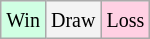<table class="wikitable">
<tr>
<td style="background-color: #d0ffe3;"><small>Win</small></td>
<td style="background-color: #f3f3f3;"><small>Draw</small></td>
<td style="background-color: #ffd0e3;"><small>Loss</small></td>
</tr>
</table>
